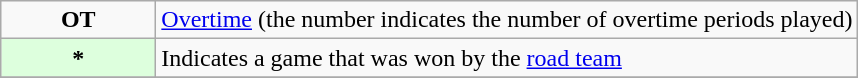<table class="wikitable plainrowheaders">
<tr>
<th scope="row" style="background-color:transparent">OT</th>
<td><a href='#'>Overtime</a> (the number indicates the number of overtime periods played)</td>
</tr>
<tr>
<th scope="row" style="background-color:#ddffdd; width:6em">*</th>
<td>Indicates a game that was won by the <a href='#'>road team</a></td>
</tr>
<tr Alex>
</tr>
</table>
